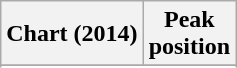<table class="wikitable plainrowheaders sortable" style="text-align:center;">
<tr>
<th scope="col">Chart (2014)</th>
<th scope="col">Peak<br>position</th>
</tr>
<tr>
</tr>
<tr>
</tr>
</table>
